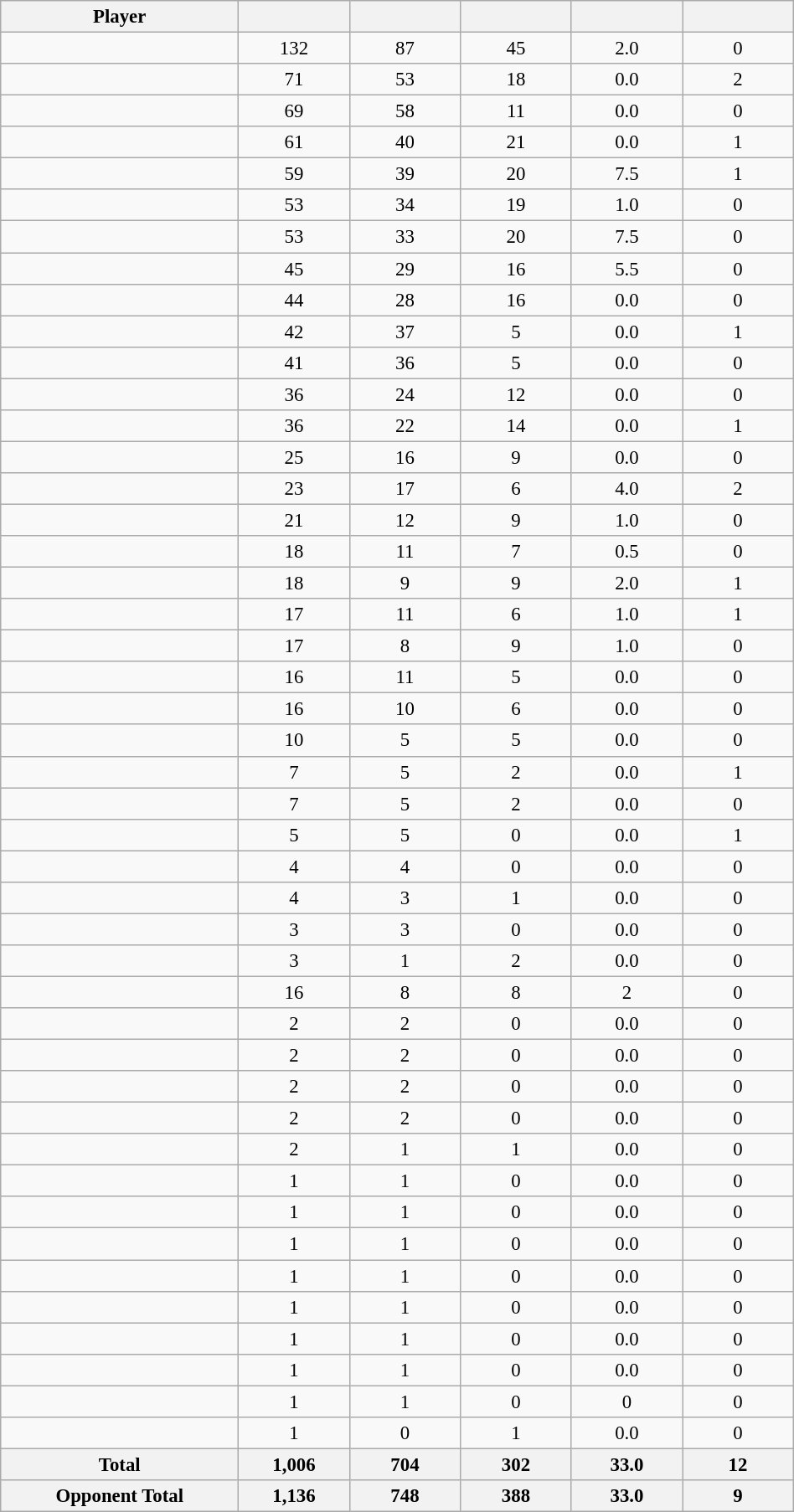<table class="wikitable sortable" style="text-align:center; width:50%; font-size:95%;">
<tr>
<th width="30%">Player</th>
<th width="14%"></th>
<th width="14%"></th>
<th width="14%"></th>
<th width="14%"></th>
<th width="14%"></th>
</tr>
<tr>
<td align=left></td>
<td>132</td>
<td>87</td>
<td>45</td>
<td>2.0</td>
<td>0</td>
</tr>
<tr>
<td align=left></td>
<td>71</td>
<td>53</td>
<td>18</td>
<td>0.0</td>
<td>2</td>
</tr>
<tr>
<td align=left></td>
<td>69</td>
<td>58</td>
<td>11</td>
<td>0.0</td>
<td>0</td>
</tr>
<tr>
<td align=left></td>
<td>61</td>
<td>40</td>
<td>21</td>
<td>0.0</td>
<td>1</td>
</tr>
<tr>
<td align=left></td>
<td>59</td>
<td>39</td>
<td>20</td>
<td>7.5</td>
<td>1</td>
</tr>
<tr>
<td align=left></td>
<td>53</td>
<td>34</td>
<td>19</td>
<td>1.0</td>
<td>0</td>
</tr>
<tr>
<td align=left></td>
<td>53</td>
<td>33</td>
<td>20</td>
<td>7.5</td>
<td>0</td>
</tr>
<tr>
<td align=left></td>
<td>45</td>
<td>29</td>
<td>16</td>
<td>5.5</td>
<td>0</td>
</tr>
<tr>
<td align=left></td>
<td>44</td>
<td>28</td>
<td>16</td>
<td>0.0</td>
<td>0</td>
</tr>
<tr>
<td align=left></td>
<td>42</td>
<td>37</td>
<td>5</td>
<td>0.0</td>
<td>1</td>
</tr>
<tr>
<td align=left></td>
<td>41</td>
<td>36</td>
<td>5</td>
<td>0.0</td>
<td>0</td>
</tr>
<tr>
<td align=left></td>
<td>36</td>
<td>24</td>
<td>12</td>
<td>0.0</td>
<td>0</td>
</tr>
<tr>
<td align=left></td>
<td>36</td>
<td>22</td>
<td>14</td>
<td>0.0</td>
<td>1</td>
</tr>
<tr>
<td align=left></td>
<td>25</td>
<td>16</td>
<td>9</td>
<td>0.0</td>
<td>0</td>
</tr>
<tr>
<td align=left></td>
<td>23</td>
<td>17</td>
<td>6</td>
<td>4.0</td>
<td>2</td>
</tr>
<tr>
<td align=left></td>
<td>21</td>
<td>12</td>
<td>9</td>
<td>1.0</td>
<td>0</td>
</tr>
<tr>
<td align=left></td>
<td>18</td>
<td>11</td>
<td>7</td>
<td>0.5</td>
<td>0</td>
</tr>
<tr>
<td align=left></td>
<td>18</td>
<td>9</td>
<td>9</td>
<td>2.0</td>
<td>1</td>
</tr>
<tr>
<td align=left></td>
<td>17</td>
<td>11</td>
<td>6</td>
<td>1.0</td>
<td>1</td>
</tr>
<tr>
<td align=left></td>
<td>17</td>
<td>8</td>
<td>9</td>
<td>1.0</td>
<td>0</td>
</tr>
<tr>
<td align=left></td>
<td>16</td>
<td>11</td>
<td>5</td>
<td>0.0</td>
<td>0</td>
</tr>
<tr>
<td align=left></td>
<td>16</td>
<td>10</td>
<td>6</td>
<td>0.0</td>
<td>0</td>
</tr>
<tr>
<td align=left></td>
<td>10</td>
<td>5</td>
<td>5</td>
<td>0.0</td>
<td>0</td>
</tr>
<tr>
<td align=left></td>
<td>7</td>
<td>5</td>
<td>2</td>
<td>0.0</td>
<td>1</td>
</tr>
<tr>
<td align=left></td>
<td>7</td>
<td>5</td>
<td>2</td>
<td>0.0</td>
<td>0</td>
</tr>
<tr>
<td align=left></td>
<td>5</td>
<td>5</td>
<td>0</td>
<td>0.0</td>
<td>1</td>
</tr>
<tr>
<td align=left></td>
<td>4</td>
<td>4</td>
<td>0</td>
<td>0.0</td>
<td>0</td>
</tr>
<tr>
<td align=left></td>
<td>4</td>
<td>3</td>
<td>1</td>
<td>0.0</td>
<td>0</td>
</tr>
<tr>
<td align=left></td>
<td>3</td>
<td>3</td>
<td>0</td>
<td>0.0</td>
<td>0</td>
</tr>
<tr>
<td align=left></td>
<td>3</td>
<td>1</td>
<td>2</td>
<td>0.0</td>
<td>0</td>
</tr>
<tr>
<td align=left></td>
<td>16</td>
<td>8</td>
<td>8</td>
<td>2</td>
<td>0</td>
</tr>
<tr>
<td align=left></td>
<td>2</td>
<td>2</td>
<td>0</td>
<td>0.0</td>
<td>0</td>
</tr>
<tr>
<td align=left></td>
<td>2</td>
<td>2</td>
<td>0</td>
<td>0.0</td>
<td>0</td>
</tr>
<tr>
<td align=left></td>
<td>2</td>
<td>2</td>
<td>0</td>
<td>0.0</td>
<td>0</td>
</tr>
<tr>
<td align=left></td>
<td>2</td>
<td>2</td>
<td>0</td>
<td>0.0</td>
<td>0</td>
</tr>
<tr>
<td align=left></td>
<td>2</td>
<td>1</td>
<td>1</td>
<td>0.0</td>
<td>0</td>
</tr>
<tr>
<td align=left></td>
<td>1</td>
<td>1</td>
<td>0</td>
<td>0.0</td>
<td>0</td>
</tr>
<tr>
<td align=left></td>
<td>1</td>
<td>1</td>
<td>0</td>
<td>0.0</td>
<td>0</td>
</tr>
<tr>
<td align=left></td>
<td>1</td>
<td>1</td>
<td>0</td>
<td>0.0</td>
<td>0</td>
</tr>
<tr>
<td align=left></td>
<td>1</td>
<td>1</td>
<td>0</td>
<td>0.0</td>
<td>0</td>
</tr>
<tr>
<td align=left></td>
<td>1</td>
<td>1</td>
<td>0</td>
<td>0.0</td>
<td>0</td>
</tr>
<tr>
<td align=left></td>
<td>1</td>
<td>1</td>
<td>0</td>
<td>0.0</td>
<td>0</td>
</tr>
<tr>
<td align=left></td>
<td>1</td>
<td>1</td>
<td>0</td>
<td>0.0</td>
<td>0</td>
</tr>
<tr>
<td align=left></td>
<td>1</td>
<td>1</td>
<td>0</td>
<td>0</td>
<td>0</td>
</tr>
<tr>
<td align=left></td>
<td>1</td>
<td>0</td>
<td>1</td>
<td>0.0</td>
<td>0</td>
</tr>
<tr>
<th>Total</th>
<th>1,006</th>
<th>704</th>
<th>302</th>
<th>33.0</th>
<th>12</th>
</tr>
<tr>
<th>Opponent Total</th>
<th>1,136</th>
<th>748</th>
<th>388</th>
<th>33.0</th>
<th>9</th>
</tr>
</table>
